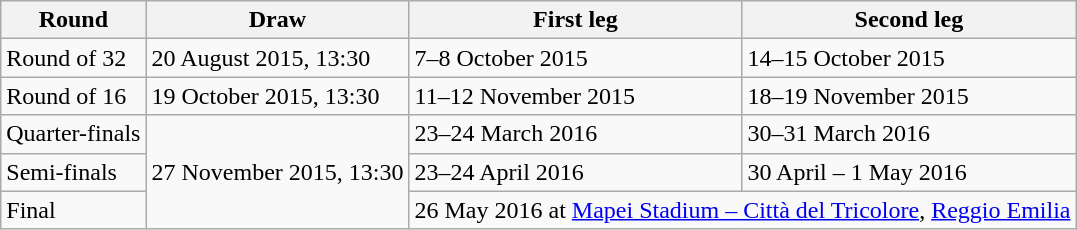<table class="wikitable">
<tr>
<th>Round</th>
<th>Draw</th>
<th>First leg</th>
<th>Second leg</th>
</tr>
<tr>
<td>Round of 32</td>
<td>20 August 2015, 13:30</td>
<td>7–8 October 2015</td>
<td>14–15 October 2015</td>
</tr>
<tr>
<td>Round of 16</td>
<td>19 October 2015, 13:30</td>
<td>11–12 November 2015</td>
<td>18–19 November 2015</td>
</tr>
<tr>
<td>Quarter-finals</td>
<td rowspan=3>27 November 2015, 13:30</td>
<td>23–24 March 2016</td>
<td>30–31 March 2016</td>
</tr>
<tr>
<td>Semi-finals</td>
<td>23–24 April 2016</td>
<td>30 April – 1 May 2016</td>
</tr>
<tr>
<td>Final</td>
<td colspan=2>26 May 2016 at <a href='#'>Mapei Stadium – Città del Tricolore</a>, <a href='#'>Reggio Emilia</a></td>
</tr>
</table>
